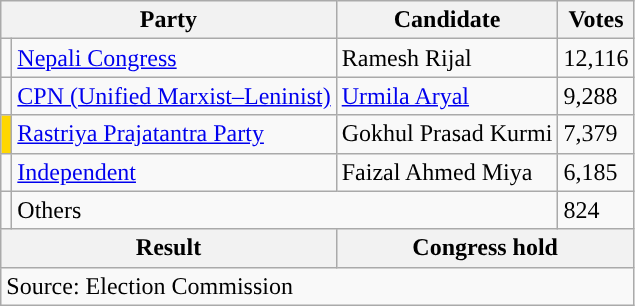<table class="wikitable">
<tr>
<th colspan="2">Party</th>
<th>Candidate</th>
<th>Votes</th>
</tr>
<tr>
<td style="background-color:"></td>
<td><a href='#'>Nepali Congress</a></td>
<td>Ramesh Rijal</td>
<td>12,116</td>
</tr>
<tr>
<td style="background-color:"></td>
<td><a href='#'>CPN (Unified Marxist–Leninist)</a></td>
<td><a href='#'>Urmila Aryal</a></td>
<td>9,288</td>
</tr>
<tr>
<td style="background-color:gold"></td>
<td><a href='#'>Rastriya Prajatantra Party</a></td>
<td>Gokhul Prasad Kurmi</td>
<td>7,379</td>
</tr>
<tr>
<td style="background-color:"></td>
<td><a href='#'>Independent</a></td>
<td>Faizal Ahmed Miya</td>
<td>6,185</td>
</tr>
<tr>
<td></td>
<td colspan="2">Others</td>
<td>824</td>
</tr>
<tr>
<th colspan="2">Result</th>
<th colspan="2">Congress hold</th>
</tr>
<tr>
<td colspan="4">Source: Election Commission</td>
</tr>
</table>
